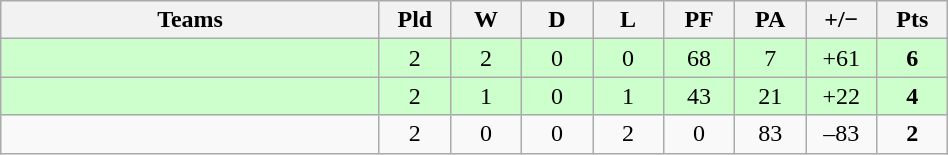<table class="wikitable" style="text-align: center;">
<tr>
<th width="245">Teams</th>
<th width="40">Pld</th>
<th width="40">W</th>
<th width="40">D</th>
<th width="40">L</th>
<th width="40">PF</th>
<th width="40">PA</th>
<th width="40">+/−</th>
<th width="40">Pts</th>
</tr>
<tr bgcolor=ccffcc>
<td align=left></td>
<td>2</td>
<td>2</td>
<td>0</td>
<td>0</td>
<td>68</td>
<td>7</td>
<td>+61</td>
<td><strong>6</strong></td>
</tr>
<tr bgcolor=ccffcc>
<td align=left></td>
<td>2</td>
<td>1</td>
<td>0</td>
<td>1</td>
<td>43</td>
<td>21</td>
<td>+22</td>
<td><strong>4</strong></td>
</tr>
<tr>
<td align=left></td>
<td>2</td>
<td>0</td>
<td>0</td>
<td>2</td>
<td>0</td>
<td>83</td>
<td>–83</td>
<td><strong>2</strong></td>
</tr>
</table>
